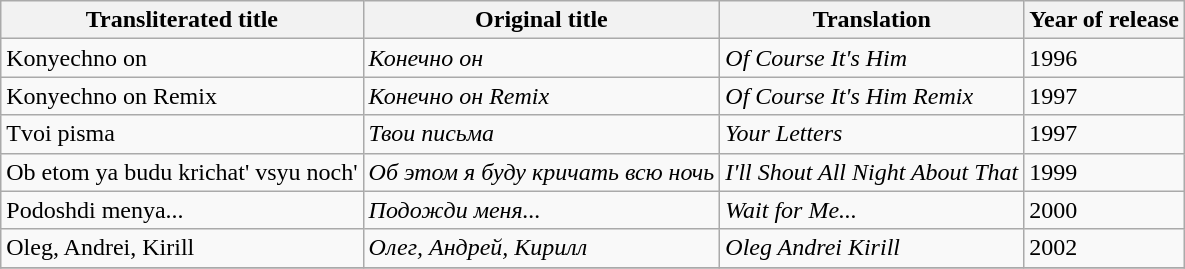<table class="wikitable">
<tr>
<th>Transliterated title</th>
<th>Original title</th>
<th>Translation</th>
<th>Year of release</th>
</tr>
<tr>
<td>Konyechno on</td>
<td><em>Конечно он</em></td>
<td><em>Of Course It's Him</em></td>
<td>1996</td>
</tr>
<tr>
<td>Konyechno on Remix</td>
<td><em>Конечно он Remix</em></td>
<td><em>Of Course It's Him Remix</em></td>
<td>1997</td>
</tr>
<tr>
<td>Tvoi pisma</td>
<td><em>Твои письма</em></td>
<td><em>Your Letters</em></td>
<td>1997</td>
</tr>
<tr>
<td>Ob etom ya budu krichat' vsyu noch'</td>
<td><em>Об этом я буду кричать всю ночь</em></td>
<td><em>I'll Shout All Night About That</em></td>
<td>1999</td>
</tr>
<tr>
<td>Podoshdi menya...</td>
<td><em>Подожди меня...</em></td>
<td><em>Wait for Me...</em></td>
<td>2000</td>
</tr>
<tr>
<td>Oleg, Andrei, Kirill</td>
<td><em>Олег, Андрей, Кирилл</em></td>
<td><em>Oleg Andrei Kirill</em></td>
<td>2002</td>
</tr>
<tr>
</tr>
</table>
